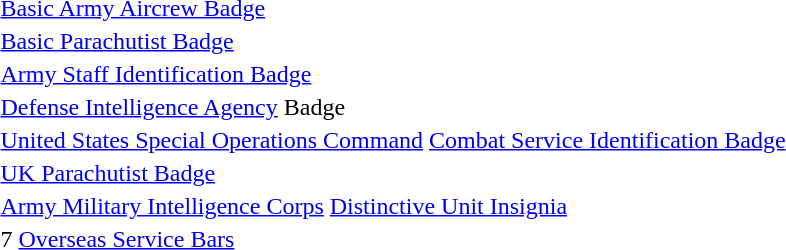<table>
<tr>
<td></td>
<td><a href='#'>Basic Army Aircrew Badge</a></td>
</tr>
<tr>
<td></td>
<td><a href='#'>Basic Parachutist Badge</a></td>
</tr>
<tr>
<td></td>
<td><a href='#'>Army Staff Identification Badge</a></td>
</tr>
<tr>
<td></td>
<td><a href='#'>Defense Intelligence Agency</a> Badge</td>
</tr>
<tr>
<td></td>
<td><a href='#'>United States Special Operations Command</a> <a href='#'>Combat Service Identification Badge</a></td>
</tr>
<tr>
<td></td>
<td><a href='#'>UK Parachutist Badge</a></td>
</tr>
<tr>
<td></td>
<td><a href='#'>Army Military Intelligence Corps</a> <a href='#'>Distinctive Unit Insignia</a></td>
</tr>
<tr>
<td></td>
<td>7 <a href='#'>Overseas Service Bars</a></td>
</tr>
</table>
